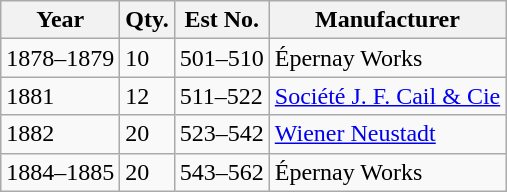<table class="wikitable">
<tr>
<th>Year</th>
<th>Qty.</th>
<th>Est No.</th>
<th>Manufacturer</th>
</tr>
<tr>
<td>1878–1879</td>
<td>10</td>
<td>501–510</td>
<td>Épernay Works</td>
</tr>
<tr>
<td>1881</td>
<td>12</td>
<td>511–522</td>
<td><a href='#'>Société J. F. Cail & Cie</a></td>
</tr>
<tr>
<td>1882</td>
<td>20</td>
<td>523–542</td>
<td><a href='#'>Wiener Neustadt</a></td>
</tr>
<tr>
<td>1884–1885</td>
<td>20</td>
<td>543–562</td>
<td>Épernay Works</td>
</tr>
</table>
